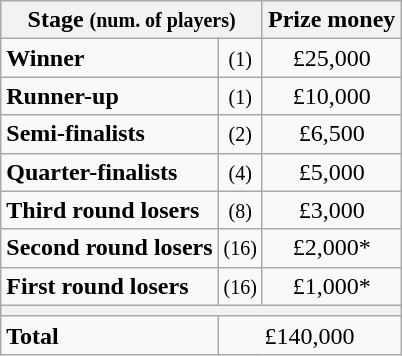<table class="wikitable">
<tr>
<th colspan=2>Stage <small>(num. of players)</small></th>
<th>Prize money</th>
</tr>
<tr>
<td><strong>Winner</strong></td>
<td align=center><small>(1)</small></td>
<td align=center>£25,000</td>
</tr>
<tr>
<td><strong>Runner-up</strong></td>
<td align=center><small>(1)</small></td>
<td align=center>£10,000</td>
</tr>
<tr>
<td><strong>Semi-finalists</strong></td>
<td align=center><small>(2)</small></td>
<td align=center>£6,500</td>
</tr>
<tr>
<td><strong>Quarter-finalists</strong></td>
<td align=center><small>(4)</small></td>
<td align=center>£5,000</td>
</tr>
<tr>
<td><strong>Third round losers</strong></td>
<td align=center><small>(8)</small></td>
<td align=center>£3,000</td>
</tr>
<tr>
<td><strong>Second round losers</strong></td>
<td align=center><small>(16)</small></td>
<td align=center>£2,000*</td>
</tr>
<tr>
<td><strong>First round losers</strong></td>
<td align=center><small>(16)</small></td>
<td align=center>£1,000*</td>
</tr>
<tr>
<th colspan=3></th>
</tr>
<tr>
<td><strong>Total</strong></td>
<td align=center colspan=2>£140,000</td>
</tr>
</table>
